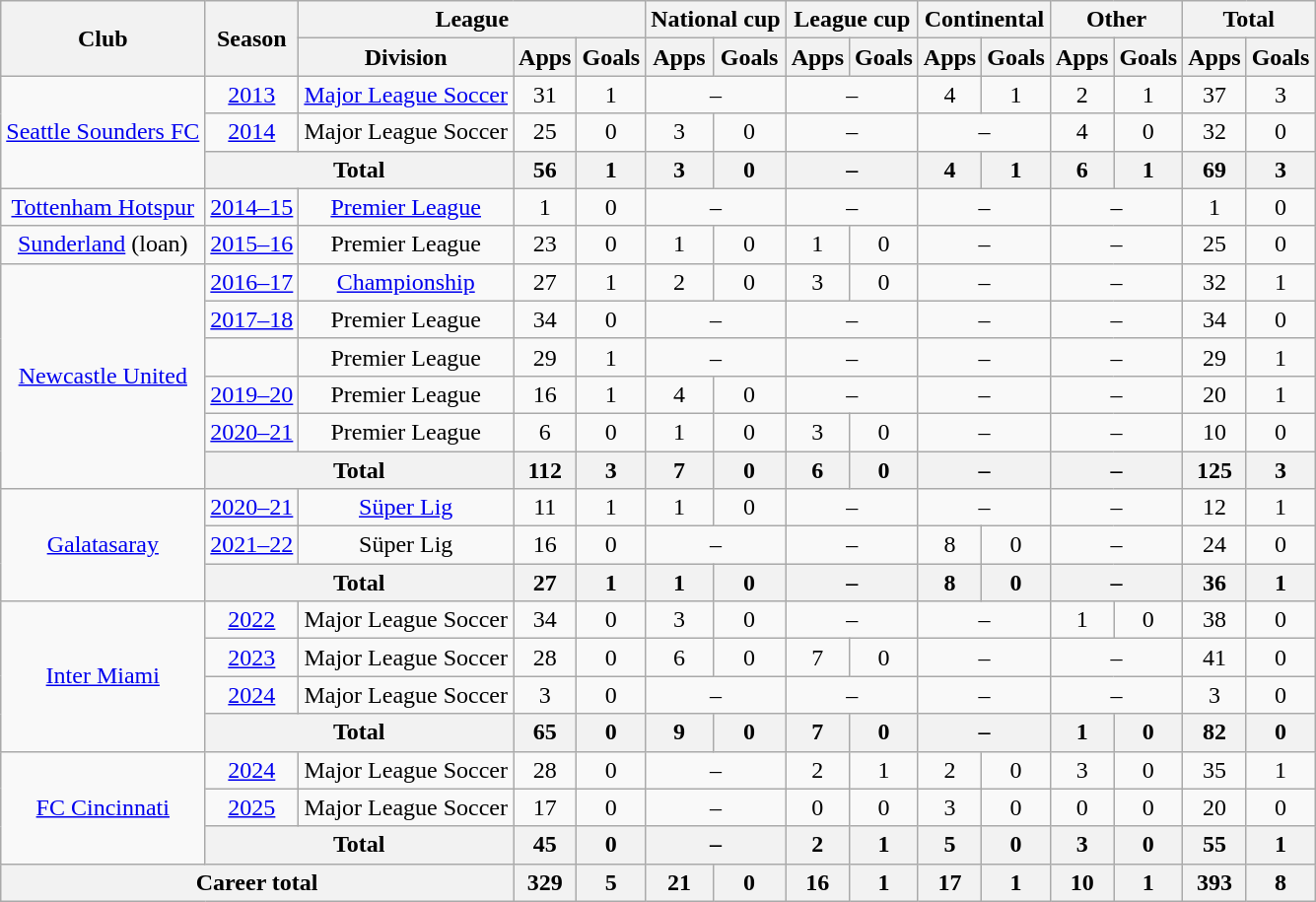<table class="wikitable" style="text-align: center;">
<tr>
<th rowspan="2">Club</th>
<th rowspan="2">Season</th>
<th colspan="3">League</th>
<th colspan="2">National cup</th>
<th colspan="2">League cup</th>
<th colspan="2">Continental</th>
<th colspan="2">Other</th>
<th colspan="2">Total</th>
</tr>
<tr>
<th>Division</th>
<th>Apps</th>
<th>Goals</th>
<th>Apps</th>
<th>Goals</th>
<th>Apps</th>
<th>Goals</th>
<th>Apps</th>
<th>Goals</th>
<th>Apps</th>
<th>Goals</th>
<th>Apps</th>
<th>Goals</th>
</tr>
<tr>
<td rowspan="3"><a href='#'>Seattle Sounders FC</a></td>
<td><a href='#'>2013</a></td>
<td><a href='#'>Major League Soccer</a></td>
<td>31</td>
<td>1</td>
<td colspan="2">–</td>
<td colspan="2">–</td>
<td>4</td>
<td>1</td>
<td>2</td>
<td>1</td>
<td>37</td>
<td>3</td>
</tr>
<tr>
<td><a href='#'>2014</a></td>
<td>Major League Soccer</td>
<td>25</td>
<td>0</td>
<td>3</td>
<td>0</td>
<td colspan="2">–</td>
<td colspan="2">–</td>
<td>4</td>
<td>0</td>
<td>32</td>
<td>0</td>
</tr>
<tr>
<th colspan="2">Total</th>
<th>56</th>
<th>1</th>
<th>3</th>
<th>0</th>
<th colspan="2">–</th>
<th>4</th>
<th>1</th>
<th>6</th>
<th>1</th>
<th>69</th>
<th>3</th>
</tr>
<tr>
<td><a href='#'>Tottenham Hotspur</a></td>
<td><a href='#'>2014–15</a></td>
<td><a href='#'>Premier League</a></td>
<td>1</td>
<td>0</td>
<td colspan="2">–</td>
<td colspan="2">–</td>
<td colspan="2">–</td>
<td colspan="2">–</td>
<td>1</td>
<td>0</td>
</tr>
<tr>
<td><a href='#'>Sunderland</a> (loan)</td>
<td><a href='#'>2015–16</a></td>
<td>Premier League</td>
<td>23</td>
<td>0</td>
<td>1</td>
<td>0</td>
<td>1</td>
<td>0</td>
<td colspan="2">–</td>
<td colspan="2">–</td>
<td>25</td>
<td>0</td>
</tr>
<tr>
<td rowspan="6"><a href='#'>Newcastle United</a></td>
<td><a href='#'>2016–17</a></td>
<td><a href='#'>Championship</a></td>
<td>27</td>
<td>1</td>
<td>2</td>
<td>0</td>
<td>3</td>
<td>0</td>
<td colspan="2">–</td>
<td colspan="2">–</td>
<td>32</td>
<td>1</td>
</tr>
<tr>
<td><a href='#'>2017–18</a></td>
<td>Premier League</td>
<td>34</td>
<td>0</td>
<td colspan="2">–</td>
<td colspan="2">–</td>
<td colspan="2">–</td>
<td colspan="2">–</td>
<td>34</td>
<td>0</td>
</tr>
<tr>
<td></td>
<td>Premier League</td>
<td>29</td>
<td>1</td>
<td colspan="2">–</td>
<td colspan="2">–</td>
<td colspan="2">–</td>
<td colspan="2">–</td>
<td>29</td>
<td>1</td>
</tr>
<tr>
<td><a href='#'>2019–20</a></td>
<td>Premier League</td>
<td>16</td>
<td>1</td>
<td>4</td>
<td>0</td>
<td colspan="2">–</td>
<td colspan="2">–</td>
<td colspan="2">–</td>
<td>20</td>
<td>1</td>
</tr>
<tr>
<td><a href='#'>2020–21</a></td>
<td>Premier League</td>
<td>6</td>
<td>0</td>
<td>1</td>
<td>0</td>
<td>3</td>
<td>0</td>
<td colspan="2">–</td>
<td colspan="2">–</td>
<td>10</td>
<td>0</td>
</tr>
<tr>
<th colspan="2">Total</th>
<th>112</th>
<th>3</th>
<th>7</th>
<th>0</th>
<th>6</th>
<th>0</th>
<th colspan="2">–</th>
<th colspan="2">–</th>
<th>125</th>
<th>3</th>
</tr>
<tr>
<td rowspan="3"><a href='#'>Galatasaray</a></td>
<td><a href='#'>2020–21</a></td>
<td><a href='#'>Süper Lig</a></td>
<td>11</td>
<td>1</td>
<td>1</td>
<td>0</td>
<td colspan="2">–</td>
<td colspan="2">–</td>
<td colspan="2">–</td>
<td>12</td>
<td>1</td>
</tr>
<tr>
<td><a href='#'>2021–22</a></td>
<td>Süper Lig</td>
<td>16</td>
<td>0</td>
<td colspan="2">–</td>
<td colspan="2">–</td>
<td>8</td>
<td>0</td>
<td colspan="2">–</td>
<td>24</td>
<td>0</td>
</tr>
<tr>
<th colspan="2">Total</th>
<th>27</th>
<th>1</th>
<th>1</th>
<th>0</th>
<th colspan="2">–</th>
<th>8</th>
<th>0</th>
<th colspan="2">–</th>
<th>36</th>
<th>1</th>
</tr>
<tr>
<td rowspan="4"><a href='#'>Inter Miami</a></td>
<td><a href='#'>2022</a></td>
<td>Major League Soccer</td>
<td>34</td>
<td>0</td>
<td>3</td>
<td>0</td>
<td colspan="2">–</td>
<td colspan="2">–</td>
<td>1</td>
<td>0</td>
<td>38</td>
<td>0</td>
</tr>
<tr>
<td><a href='#'>2023</a></td>
<td>Major League Soccer</td>
<td>28</td>
<td>0</td>
<td>6</td>
<td>0</td>
<td>7</td>
<td>0</td>
<td colspan="2">–</td>
<td colspan="2">–</td>
<td>41</td>
<td>0</td>
</tr>
<tr>
<td><a href='#'>2024</a></td>
<td>Major League Soccer</td>
<td>3</td>
<td>0</td>
<td colspan="2">–</td>
<td colspan="2">–</td>
<td colspan="2">–</td>
<td colspan="2">–</td>
<td>3</td>
<td>0</td>
</tr>
<tr>
<th colspan="2">Total</th>
<th>65</th>
<th>0</th>
<th>9</th>
<th>0</th>
<th>7</th>
<th>0</th>
<th colspan="2">–</th>
<th>1</th>
<th>0</th>
<th>82</th>
<th>0</th>
</tr>
<tr>
<td rowspan="3"><a href='#'>FC Cincinnati</a></td>
<td><a href='#'>2024</a></td>
<td>Major League Soccer</td>
<td>28</td>
<td>0</td>
<td colspan="2">–</td>
<td>2</td>
<td>1</td>
<td>2</td>
<td>0</td>
<td>3</td>
<td>0</td>
<td>35</td>
<td>1</td>
</tr>
<tr>
<td><a href='#'>2025</a></td>
<td>Major League Soccer</td>
<td>17</td>
<td>0</td>
<td colspan="2">–</td>
<td>0</td>
<td>0</td>
<td>3</td>
<td>0</td>
<td>0</td>
<td>0</td>
<td>20</td>
<td>0</td>
</tr>
<tr>
<th colspan="2">Total</th>
<th>45</th>
<th>0</th>
<th colspan="2">–</th>
<th>2</th>
<th>1</th>
<th>5</th>
<th>0</th>
<th>3</th>
<th>0</th>
<th>55</th>
<th>1</th>
</tr>
<tr>
<th colspan="3">Career total</th>
<th>329</th>
<th>5</th>
<th>21</th>
<th>0</th>
<th>16</th>
<th>1</th>
<th>17</th>
<th>1</th>
<th>10</th>
<th>1</th>
<th>393</th>
<th>8</th>
</tr>
</table>
